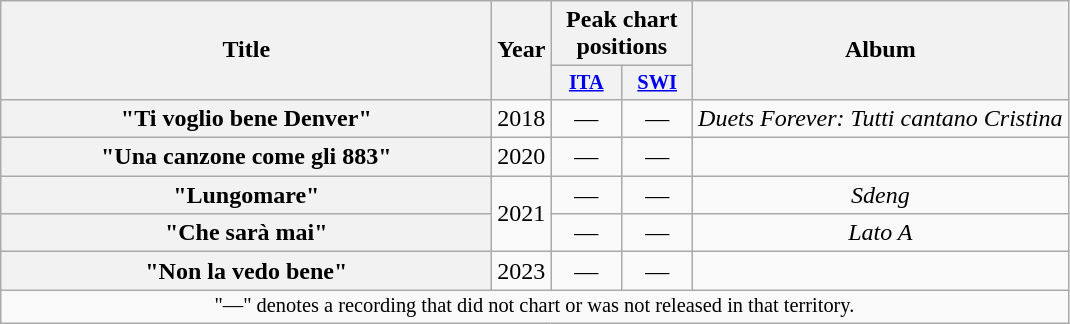<table class="wikitable plainrowheaders" style="text-align:center;">
<tr>
<th scope="col" rowspan="2" style="width:20em;">Title</th>
<th scope="col" rowspan="2" style="width:1em;">Year</th>
<th scope="col" colspan="2">Peak chart positions</th>
<th scope="col" rowspan="2">Album</th>
</tr>
<tr>
<th scope="col" style="width:3em;font-size:85%;"><a href='#'>ITA</a><br></th>
<th scope="col" style="width:3em;font-size:85%;"><a href='#'>SWI</a><br></th>
</tr>
<tr>
<th scope="row">"Ti voglio bene Denver"<br></th>
<td>2018</td>
<td>—</td>
<td>—</td>
<td><em>Duets Forever: Tutti cantano Cristina</em></td>
</tr>
<tr>
<th scope="row">"Una canzone come gli 883"<br></th>
<td>2020</td>
<td>—</td>
<td>—</td>
<td></td>
</tr>
<tr>
<th scope="row">"Lungomare"<br></th>
<td rowspan="2">2021</td>
<td>—</td>
<td>—</td>
<td><em>Sdeng</em></td>
</tr>
<tr>
<th scope="row">"Che sarà mai"<br></th>
<td>—</td>
<td>—</td>
<td><em>Lato A</em></td>
</tr>
<tr>
<th scope="row">"Non la vedo bene"<br></th>
<td>2023</td>
<td>—</td>
<td>—</td>
<td></td>
</tr>
<tr>
<td style="text-align:center; font-size:85%;" colspan="6">"—" denotes a recording that did not chart or was not released in that territory.</td>
</tr>
</table>
